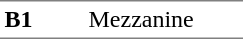<table border=0 cellspacing=0 cellpadding=3>
<tr>
<td style="border-bottom:solid 1px gray;border-top:solid 1px gray;" width=50 valign=top><strong>B1</strong></td>
<td style="border-top:solid 1px gray;border-bottom:solid 1px gray;" width=100 valign=top>Mezzanine</td>
</tr>
</table>
